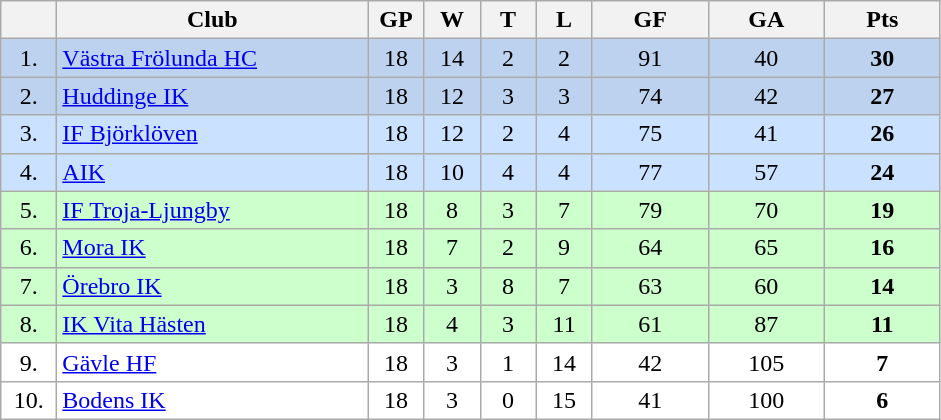<table class="wikitable">
<tr>
<th width="30"></th>
<th width="200">Club</th>
<th width="30">GP</th>
<th width="30">W</th>
<th width="30">T</th>
<th width="30">L</th>
<th width="70">GF</th>
<th width="70">GA</th>
<th width="70">Pts</th>
</tr>
<tr bgcolor="#BCD2EE" align="center">
<td>1.</td>
<td align="left"><a href='#'>Västra Frölunda HC</a></td>
<td>18</td>
<td>14</td>
<td>2</td>
<td>2</td>
<td>91</td>
<td>40</td>
<td><strong>30</strong></td>
</tr>
<tr bgcolor="#BCD2EE" align="center">
<td>2.</td>
<td align="left"><a href='#'>Huddinge IK</a></td>
<td>18</td>
<td>12</td>
<td>3</td>
<td>3</td>
<td>74</td>
<td>42</td>
<td><strong>27</strong></td>
</tr>
<tr bgcolor="#CAE1FF" align="center">
<td>3.</td>
<td align="left"><a href='#'>IF Björklöven</a></td>
<td>18</td>
<td>12</td>
<td>2</td>
<td>4</td>
<td>75</td>
<td>41</td>
<td><strong>26</strong></td>
</tr>
<tr bgcolor="#CAE1FF" align="center">
<td>4.</td>
<td align="left"><a href='#'>AIK</a></td>
<td>18</td>
<td>10</td>
<td>4</td>
<td>4</td>
<td>77</td>
<td>57</td>
<td><strong>24</strong></td>
</tr>
<tr bgcolor="#CCFFCC" align="center">
<td>5.</td>
<td align="left"><a href='#'>IF Troja-Ljungby</a></td>
<td>18</td>
<td>8</td>
<td>3</td>
<td>7</td>
<td>79</td>
<td>70</td>
<td><strong>19</strong></td>
</tr>
<tr bgcolor="#CCFFCC" align="center">
<td>6.</td>
<td align="left"><a href='#'>Mora IK</a></td>
<td>18</td>
<td>7</td>
<td>2</td>
<td>9</td>
<td>64</td>
<td>65</td>
<td><strong>16</strong></td>
</tr>
<tr bgcolor="#CCFFCC" align="center">
<td>7.</td>
<td align="left"><a href='#'>Örebro IK</a></td>
<td>18</td>
<td>3</td>
<td>8</td>
<td>7</td>
<td>63</td>
<td>60</td>
<td><strong>14</strong></td>
</tr>
<tr bgcolor="#CCFFCC" align="center">
<td>8.</td>
<td align="left"><a href='#'>IK Vita Hästen</a></td>
<td>18</td>
<td>4</td>
<td>3</td>
<td>11</td>
<td>61</td>
<td>87</td>
<td><strong>11</strong></td>
</tr>
<tr bgcolor="#FFFFFF" align="center">
<td>9.</td>
<td align="left"><a href='#'>Gävle HF</a></td>
<td>18</td>
<td>3</td>
<td>1</td>
<td>14</td>
<td>42</td>
<td>105</td>
<td><strong>7</strong></td>
</tr>
<tr bgcolor="#FFFFFF" align="center">
<td>10.</td>
<td align="left"><a href='#'>Bodens IK</a></td>
<td>18</td>
<td>3</td>
<td>0</td>
<td>15</td>
<td>41</td>
<td>100</td>
<td><strong>6</strong></td>
</tr>
</table>
